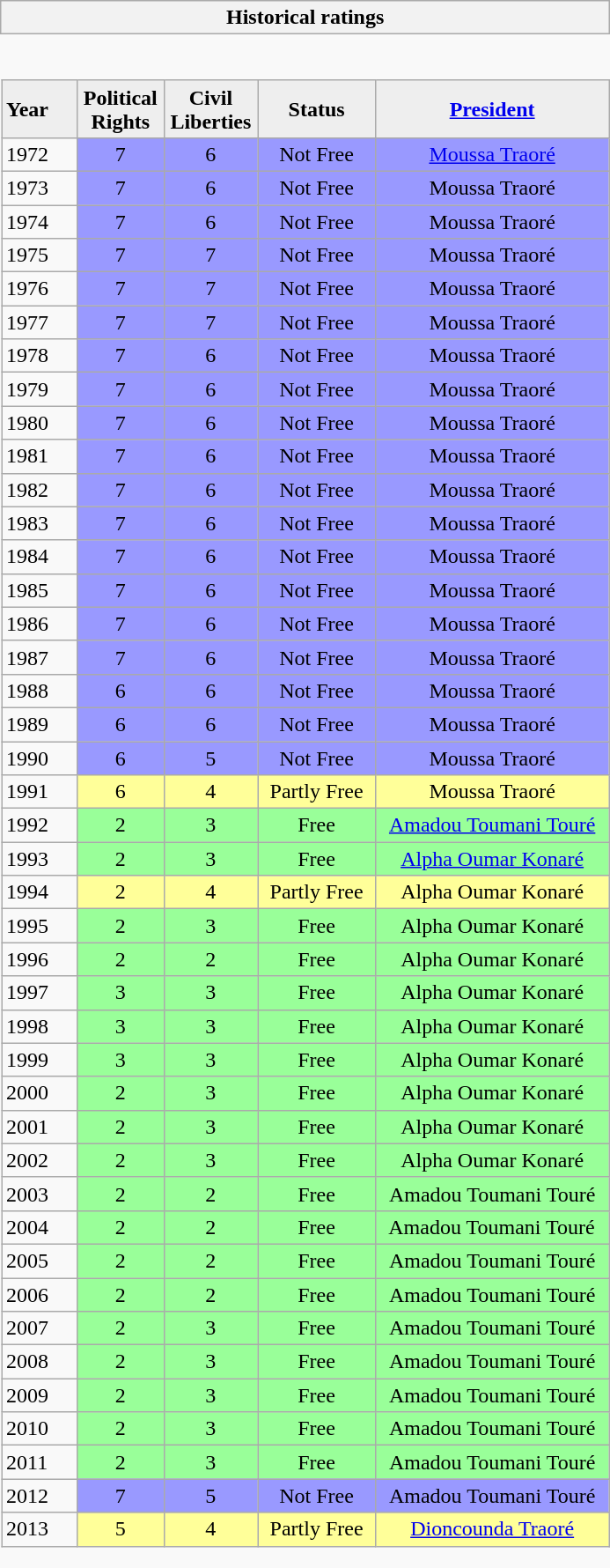<table class="wikitable collapsible collapsed" style="border:none; ">
<tr>
<th>Historical ratings</th>
</tr>
<tr>
<td style="padding:0; border:none;"><br><table class="wikitable sortable" width=100% style="border-collapse:collapse;">
<tr style="background:#eee; font-weight:bold; text-align:center;">
<td style="width:3em; text-align:left;">Year</td>
<td style="width:3em;">Political Rights</td>
<td style="width:3em;">Civil Liberties</td>
<td style="width:3em;">Status</td>
<td style="width:3em;"><a href='#'>President</a></td>
</tr>
<tr align=center>
<td align=left>1972</td>
<td style="background:#99f;">7</td>
<td style="background:#99f;">6</td>
<td style="background:#99f;">Not Free</td>
<td style="background:#99f;"><a href='#'>Moussa Traoré</a></td>
</tr>
<tr align=center>
<td align=left>1973</td>
<td style="background:#99f;">7</td>
<td style="background:#99f;">6</td>
<td style="background:#99f;">Not Free</td>
<td style="background:#99f;">Moussa Traoré</td>
</tr>
<tr align=center>
<td align=left>1974</td>
<td style="background:#99f;">7</td>
<td style="background:#99f;">6</td>
<td style="background:#99f;">Not Free</td>
<td style="background:#99f;">Moussa Traoré</td>
</tr>
<tr align=center>
<td align=left>1975</td>
<td style="background:#99f;">7</td>
<td style="background:#99f;">7</td>
<td style="background:#99f;">Not Free</td>
<td style="background:#99f;">Moussa Traoré</td>
</tr>
<tr align=center>
<td align=left>1976</td>
<td style="background:#99f;">7</td>
<td style="background:#99f;">7</td>
<td style="background:#99f;">Not Free</td>
<td style="background:#99f;">Moussa Traoré</td>
</tr>
<tr align=center>
<td align=left>1977</td>
<td style="background:#99f;">7</td>
<td style="background:#99f;">7</td>
<td style="background:#99f;">Not Free</td>
<td style="background:#99f;">Moussa Traoré</td>
</tr>
<tr align=center>
<td align=left>1978</td>
<td style="background:#99f;">7</td>
<td style="background:#99f;">6</td>
<td style="background:#99f;">Not Free</td>
<td style="background:#99f;">Moussa Traoré</td>
</tr>
<tr align=center>
<td align=left>1979</td>
<td style="background:#99f;">7</td>
<td style="background:#99f;">6</td>
<td style="background:#99f;">Not Free</td>
<td style="background:#99f;">Moussa Traoré</td>
</tr>
<tr align=center>
<td align=left>1980</td>
<td style="background:#99f;">7</td>
<td style="background:#99f;">6</td>
<td style="background:#99f;">Not Free</td>
<td style="background:#99f;">Moussa Traoré</td>
</tr>
<tr align=center>
<td align=left>1981</td>
<td style="background:#99f;">7</td>
<td style="background:#99f;">6</td>
<td style="background:#99f;">Not Free</td>
<td style="background:#99f;">Moussa Traoré</td>
</tr>
<tr align=center>
<td align=left>1982</td>
<td style="background:#99f;">7</td>
<td style="background:#99f;">6</td>
<td style="background:#99f;">Not Free</td>
<td style="background:#99f;">Moussa Traoré</td>
</tr>
<tr align=center>
<td align=left>1983</td>
<td style="background:#99f;">7</td>
<td style="background:#99f;">6</td>
<td style="background:#99f;">Not Free</td>
<td style="background:#99f;">Moussa Traoré</td>
</tr>
<tr align=center>
<td align=left>1984</td>
<td style="background:#99f;">7</td>
<td style="background:#99f;">6</td>
<td style="background:#99f;">Not Free</td>
<td style="background:#99f;">Moussa Traoré</td>
</tr>
<tr align=center>
<td align=left>1985</td>
<td style="background:#99f;">7</td>
<td style="background:#99f;">6</td>
<td style="background:#99f;">Not Free</td>
<td style="background:#99f;">Moussa Traoré</td>
</tr>
<tr align=center>
<td align=left>1986</td>
<td style="background:#99f;">7</td>
<td style="background:#99f;">6</td>
<td style="background:#99f;">Not Free</td>
<td style="background:#99f;">Moussa Traoré</td>
</tr>
<tr align=center>
<td align=left>1987</td>
<td style="background:#99f;">7</td>
<td style="background:#99f;">6</td>
<td style="background:#99f;">Not Free</td>
<td style="background:#99f;">Moussa Traoré</td>
</tr>
<tr align=center>
<td align=left>1988</td>
<td style="background:#99f;">6</td>
<td style="background:#99f;">6</td>
<td style="background:#99f;">Not Free</td>
<td style="background:#99f;">Moussa Traoré</td>
</tr>
<tr align=center>
<td align=left>1989</td>
<td style="background:#99f;">6</td>
<td style="background:#99f;">6</td>
<td style="background:#99f;">Not Free</td>
<td style="background:#99f;">Moussa Traoré</td>
</tr>
<tr align=center>
<td align=left>1990</td>
<td style="background:#99f;">6</td>
<td style="background:#99f;">5</td>
<td style="background:#99f;">Not Free</td>
<td style="background:#99f;">Moussa Traoré</td>
</tr>
<tr align=center>
<td align=left>1991</td>
<td style="background:#ff9;">6</td>
<td style="background:#ff9;">4</td>
<td style="background:#ff9;"> Partly Free </td>
<td style="background:#ff9;">Moussa Traoré</td>
</tr>
<tr align=center>
<td align=left>1992</td>
<td style="background:#9f9;">2</td>
<td style="background:#9f9;">3</td>
<td style="background:#9f9;">Free</td>
<td style="background:#9f9;"><a href='#'>Amadou Toumani Touré</a></td>
</tr>
<tr align=center>
<td align=left>1993</td>
<td style="background:#9f9;">2</td>
<td style="background:#9f9;">3</td>
<td style="background:#9f9;">Free</td>
<td style="background:#9f9;"><a href='#'>Alpha Oumar Konaré</a></td>
</tr>
<tr align=center>
<td align=left>1994</td>
<td style="background:#ff9;">2</td>
<td style="background:#ff9;">4</td>
<td style="background:#ff9;">Partly Free</td>
<td style="background:#ff9;">Alpha Oumar Konaré</td>
</tr>
<tr align=center>
<td align=left>1995</td>
<td style="background:#9f9;">2</td>
<td style="background:#9f9;">3</td>
<td style="background:#9f9;">Free</td>
<td style="background:#9f9;">Alpha Oumar Konaré</td>
</tr>
<tr align=center>
<td align=left>1996</td>
<td style="background:#9f9;">2</td>
<td style="background:#9f9;">2</td>
<td style="background:#9f9;">Free</td>
<td style="background:#9f9;">Alpha Oumar Konaré</td>
</tr>
<tr align=center>
<td align=left>1997</td>
<td style="background:#9f9;">3</td>
<td style="background:#9f9;">3</td>
<td style="background:#9f9;">Free</td>
<td style="background:#9f9;">Alpha Oumar Konaré</td>
</tr>
<tr align=center>
<td align=left>1998</td>
<td style="background:#9f9;">3</td>
<td style="background:#9f9;">3</td>
<td style="background:#9f9;">Free</td>
<td style="background:#9f9;">Alpha Oumar Konaré</td>
</tr>
<tr align=center>
<td align=left>1999</td>
<td style="background:#9f9;">3</td>
<td style="background:#9f9;">3</td>
<td style="background:#9f9;">Free</td>
<td style="background:#9f9;">Alpha Oumar Konaré</td>
</tr>
<tr align=center>
<td align=left>2000</td>
<td style="background:#9f9;">2</td>
<td style="background:#9f9;">3</td>
<td style="background:#9f9;">Free</td>
<td style="background:#9f9;">Alpha Oumar Konaré</td>
</tr>
<tr align=center>
<td align=left>2001</td>
<td style="background:#9f9;">2</td>
<td style="background:#9f9;">3</td>
<td style="background:#9f9;">Free</td>
<td style="background:#9f9;">Alpha Oumar Konaré</td>
</tr>
<tr align=center>
<td align=left>2002</td>
<td style="background:#9f9;">2</td>
<td style="background:#9f9;">3</td>
<td style="background:#9f9;">Free</td>
<td style="background:#9f9;">Alpha Oumar Konaré</td>
</tr>
<tr align=center>
<td align=left>2003</td>
<td style="background:#9f9;">2</td>
<td style="background:#9f9;">2</td>
<td style="background:#9f9;">Free</td>
<td style="background:#9f9;">Amadou Toumani Touré</td>
</tr>
<tr align=center>
<td align=left>2004</td>
<td style="background:#9f9;">2</td>
<td style="background:#9f9;">2</td>
<td style="background:#9f9;">Free</td>
<td style="background:#9f9;"> Amadou Toumani Touré </td>
</tr>
<tr align=center>
<td align=left>2005</td>
<td style="background:#9f9;">2</td>
<td style="background:#9f9;">2</td>
<td style="background:#9f9;">Free</td>
<td style="background:#9f9;">Amadou Toumani Touré</td>
</tr>
<tr align=center>
<td align=left>2006</td>
<td style="background:#9f9;">2</td>
<td style="background:#9f9;">2</td>
<td style="background:#9f9;">Free</td>
<td style="background:#9f9;">Amadou Toumani Touré</td>
</tr>
<tr align=center>
<td align=left>2007</td>
<td style="background:#9f9;">2</td>
<td style="background:#9f9;">3</td>
<td style="background:#9f9;">Free</td>
<td style="background:#9f9;">Amadou Toumani Touré</td>
</tr>
<tr align=center>
<td align=left>2008</td>
<td style="background:#9f9;">2</td>
<td style="background:#9f9;">3</td>
<td style="background:#9f9;">Free</td>
<td style="background:#9f9;">Amadou Toumani Touré</td>
</tr>
<tr align=center>
<td align=left>2009</td>
<td style="background:#9f9;">2</td>
<td style="background:#9f9;">3</td>
<td style="background:#9f9;">Free</td>
<td style="background:#9f9;">Amadou Toumani Touré</td>
</tr>
<tr align=center>
<td align=left>2010</td>
<td style="background:#9f9;">2</td>
<td style="background:#9f9;">3</td>
<td style="background:#9f9;">Free</td>
<td style="background:#9f9;">Amadou Toumani Touré</td>
</tr>
<tr align=center>
<td align=left>2011</td>
<td style="background:#9f9;">2</td>
<td style="background:#9f9;">3</td>
<td style="background:#9f9;">Free</td>
<td style="background:#9f9;">Amadou Toumani Touré</td>
</tr>
<tr align=center>
<td align=left>2012</td>
<td style="background:#99f;">7</td>
<td style="background:#99f;">5</td>
<td style="background:#99f;">Not Free</td>
<td style="background:#99f;">Amadou Toumani Touré</td>
</tr>
<tr align=center>
<td align=left>2013</td>
<td style="background:#ff9;">5</td>
<td style="background:#ff9;">4</td>
<td style="background:#ff9;">Partly Free</td>
<td style="background:#ff9;"><a href='#'>Dioncounda Traoré</a></td>
</tr>
</table>
</td>
</tr>
</table>
